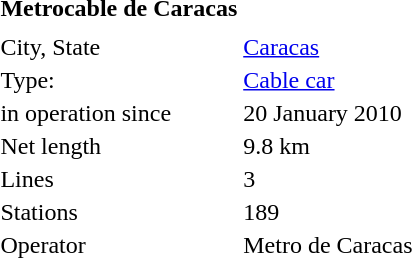<table class="toccolours float-right" align="right">
<tr>
<td style="text-align:center;"><strong>Metrocable de Caracas</strong></td>
</tr>
<tr>
<th colspan="2"></th>
</tr>
<tr>
<td>City, State</td>
<td><a href='#'>Caracas</a></td>
</tr>
<tr>
<td>Type:</td>
<td><a href='#'>Cable car</a></td>
</tr>
<tr>
<td>in operation since</td>
<td>20 January 2010</td>
</tr>
<tr>
<td>Net length</td>
<td>9.8 km</td>
</tr>
<tr>
<td>Lines</td>
<td>3</td>
</tr>
<tr>
<td>Stations</td>
<td>189</td>
</tr>
<tr>
<td>Operator</td>
<td>Metro de Caracas</td>
</tr>
</table>
